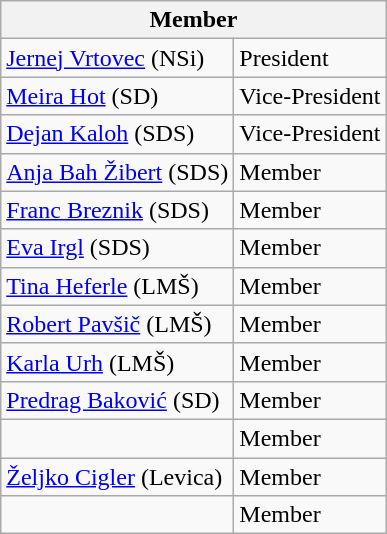<table class="wikitable">
<tr>
<th colspan="2">Member</th>
</tr>
<tr>
<td><a href='#'>Jernej Vrtovec</a> (NSi)</td>
<td>President</td>
</tr>
<tr>
<td><a href='#'>Meira Hot</a> (SD)</td>
<td>Vice-President</td>
</tr>
<tr>
<td><a href='#'>Dejan Kaloh</a> (SDS)</td>
<td>Vice-President</td>
</tr>
<tr>
<td><a href='#'>Anja Bah Žibert</a> (SDS)</td>
<td>Member</td>
</tr>
<tr>
<td><a href='#'>Franc Breznik</a> (SDS)</td>
<td>Member</td>
</tr>
<tr>
<td><a href='#'>Eva Irgl</a> (SDS)</td>
<td>Member</td>
</tr>
<tr>
<td><a href='#'>Tina Heferle</a> (LMŠ)</td>
<td>Member</td>
</tr>
<tr>
<td><a href='#'>Robert Pavšič</a> (LMŠ)</td>
<td>Member</td>
</tr>
<tr>
<td><a href='#'>Karla Urh</a> (LMŠ)</td>
<td>Member</td>
</tr>
<tr>
<td><a href='#'>Predrag Baković</a> (SD)</td>
<td>Member</td>
</tr>
<tr>
<td></td>
<td>Member</td>
</tr>
<tr>
<td><a href='#'>Željko Cigler</a> (Levica)</td>
<td>Member</td>
</tr>
<tr>
<td></td>
<td>Member</td>
</tr>
</table>
